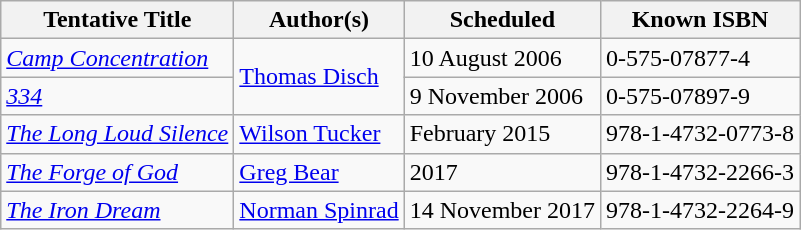<table class="wikitable nowraplinks">
<tr>
<th>Tentative Title</th>
<th>Author(s)</th>
<th>Scheduled</th>
<th>Known ISBN</th>
</tr>
<tr>
<td><em><a href='#'>Camp Concentration</a></em></td>
<td rowspan="2"><a href='#'>Thomas Disch</a></td>
<td>10 August 2006</td>
<td>0-575-07877-4</td>
</tr>
<tr>
<td><em><a href='#'>334</a></em></td>
<td>9 November 2006</td>
<td>0-575-07897-9</td>
</tr>
<tr>
<td><em><a href='#'>The Long Loud Silence</a></em></td>
<td><a href='#'>Wilson Tucker</a></td>
<td>February 2015</td>
<td>978-1-4732-0773-8</td>
</tr>
<tr>
<td><em><a href='#'>The Forge of God</a></em></td>
<td><a href='#'>Greg Bear</a></td>
<td>2017</td>
<td>978-1-4732-2266-3</td>
</tr>
<tr>
<td><em><a href='#'>The Iron Dream</a></em></td>
<td><a href='#'>Norman Spinrad</a></td>
<td>14 November 2017</td>
<td>978-1-4732-2264-9</td>
</tr>
</table>
